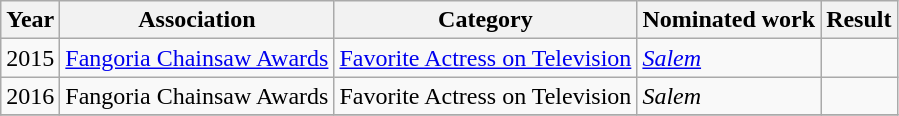<table class="wikitable sortable">
<tr>
<th>Year</th>
<th>Association</th>
<th>Category</th>
<th>Nominated work</th>
<th>Result</th>
</tr>
<tr>
<td>2015</td>
<td><a href='#'>Fangoria Chainsaw Awards</a></td>
<td><a href='#'>Favorite Actress on Television</a></td>
<td><em><a href='#'>Salem</a></em></td>
<td></td>
</tr>
<tr>
<td>2016</td>
<td>Fangoria Chainsaw Awards</td>
<td>Favorite Actress on Television</td>
<td><em>Salem</em></td>
<td></td>
</tr>
<tr>
</tr>
</table>
